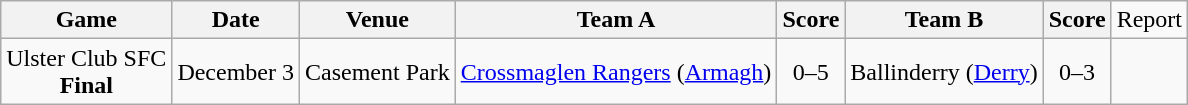<table class="wikitable">
<tr>
<th>Game</th>
<th>Date</th>
<th>Venue</th>
<th>Team A</th>
<th>Score</th>
<th>Team B</th>
<th>Score</th>
<td>Report</td>
</tr>
<tr align="center">
<td>Ulster Club SFC<br><strong>Final</strong></td>
<td>December 3</td>
<td>Casement Park</td>
<td><a href='#'>Crossmaglen Rangers</a> (<a href='#'>Armagh</a>)</td>
<td>0–5</td>
<td>Ballinderry (<a href='#'>Derry</a>)</td>
<td>0–3</td>
<td></td>
</tr>
</table>
